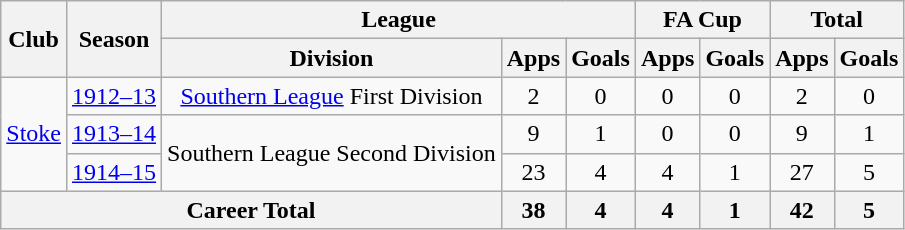<table class="wikitable" style="text-align: center;">
<tr>
<th rowspan="2">Club</th>
<th rowspan="2">Season</th>
<th colspan="3">League</th>
<th colspan="2">FA Cup</th>
<th colspan="2">Total</th>
</tr>
<tr>
<th>Division</th>
<th>Apps</th>
<th>Goals</th>
<th>Apps</th>
<th>Goals</th>
<th>Apps</th>
<th>Goals</th>
</tr>
<tr>
<td rowspan="3"><a href='#'>Stoke</a></td>
<td><a href='#'>1912–13</a></td>
<td><a href='#'>Southern League</a> First Division</td>
<td>2</td>
<td>0</td>
<td>0</td>
<td>0</td>
<td>2</td>
<td>0</td>
</tr>
<tr>
<td><a href='#'>1913–14</a></td>
<td rowspan="2">Southern League Second Division</td>
<td>9</td>
<td>1</td>
<td>0</td>
<td>0</td>
<td>9</td>
<td>1</td>
</tr>
<tr>
<td><a href='#'>1914–15</a></td>
<td>23</td>
<td>4</td>
<td>4</td>
<td>1</td>
<td>27</td>
<td>5</td>
</tr>
<tr>
<th colspan="3">Career Total</th>
<th>38</th>
<th>4</th>
<th>4</th>
<th>1</th>
<th>42</th>
<th>5</th>
</tr>
</table>
